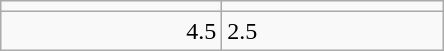<table class="wikitable">
<tr>
<td align="center" width="140"></td>
<td align="center" width="140"></td>
</tr>
<tr>
<td align="right">4.5</td>
<td>2.5</td>
</tr>
</table>
